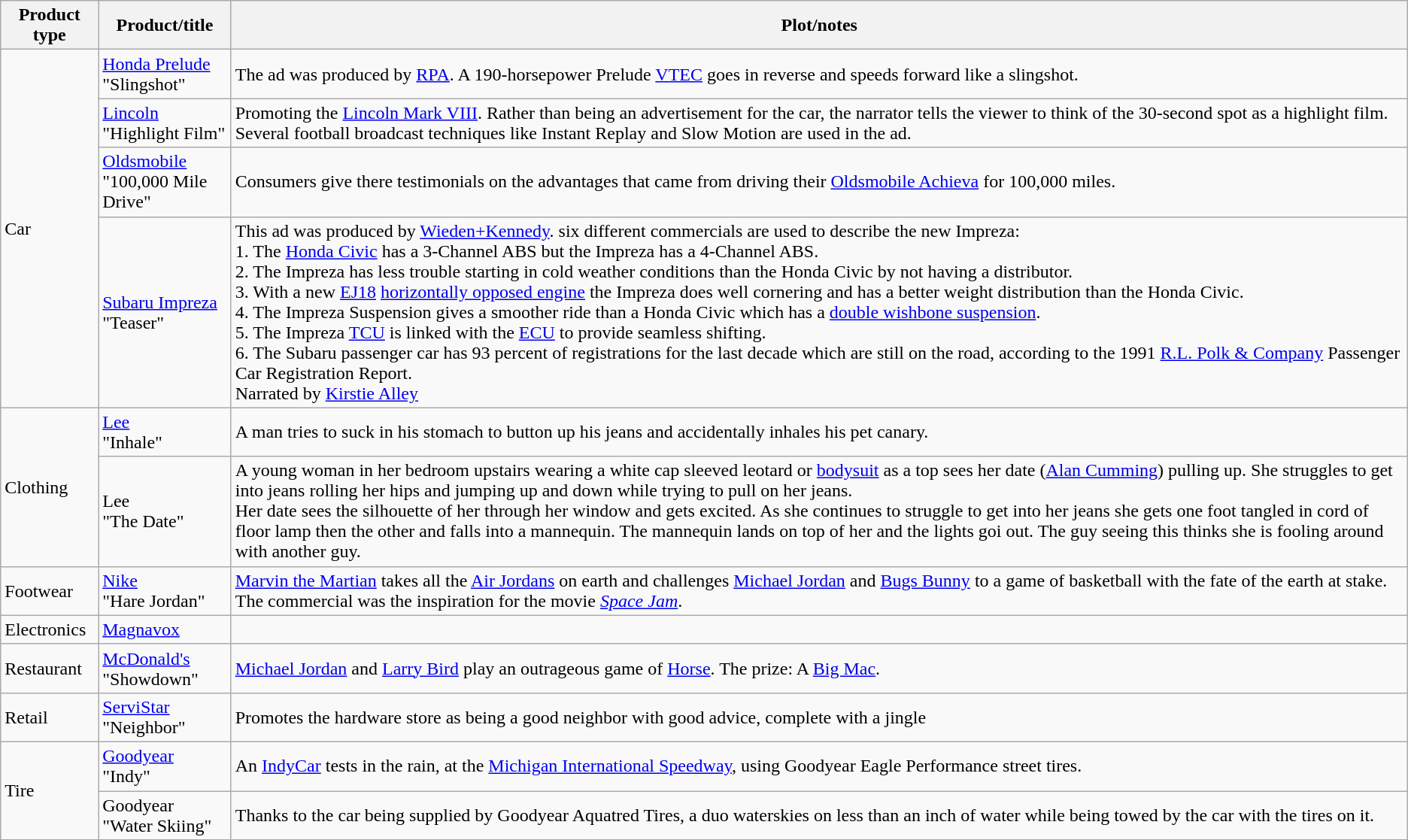<table class="wikitable">
<tr>
<th>Product type</th>
<th>Product/title</th>
<th>Plot/notes</th>
</tr>
<tr>
<td rowspan="4">Car</td>
<td><a href='#'>Honda Prelude</a><br>"Slingshot"</td>
<td>The ad was produced by <a href='#'>RPA</a>. A 190-horsepower Prelude <a href='#'>VTEC</a> goes in reverse and speeds forward like a slingshot.</td>
</tr>
<tr>
<td><a href='#'>Lincoln</a><br>"Highlight Film"</td>
<td>Promoting the <a href='#'>Lincoln Mark VIII</a>. Rather than being an advertisement for the car, the narrator tells the viewer to think of the 30-second spot as a highlight film. Several football broadcast techniques like Instant Replay and Slow Motion are used in the ad.</td>
</tr>
<tr>
<td><a href='#'>Oldsmobile</a><br>"100,000 Mile Drive"</td>
<td>Consumers give there testimonials on the advantages that came from driving their <a href='#'>Oldsmobile Achieva</a> for 100,000 miles.</td>
</tr>
<tr>
<td><a href='#'>Subaru Impreza</a><br>"Teaser"</td>
<td>This ad was produced by <a href='#'>Wieden+Kennedy</a>. six different commercials are used to describe the new Impreza:<br>1. The <a href='#'>Honda Civic</a> has a 3-Channel ABS but the Impreza has a 4-Channel ABS.<br>2. The Impreza has less trouble starting in cold weather conditions than the Honda Civic by not having a distributor.<br>3. With a new <a href='#'>EJ18</a> <a href='#'>horizontally opposed engine</a> the Impreza does well cornering and has a better weight distribution than the Honda Civic.<br>4. The Impreza Suspension gives a smoother ride than a Honda Civic which has a <a href='#'>double wishbone suspension</a>.<br>5. The Impreza <a href='#'>TCU</a> is linked with the <a href='#'>ECU</a> to provide seamless shifting.<br>6. The Subaru passenger car has 93 percent of registrations for the last decade which are still on the road, according to the 1991 <a href='#'>R.L. Polk & Company</a> Passenger Car Registration Report.<br>Narrated by <a href='#'>Kirstie Alley</a></td>
</tr>
<tr>
<td rowspan="2">Clothing</td>
<td><a href='#'>Lee</a><br>"Inhale"</td>
<td>A man tries to suck in his stomach to button up his jeans and accidentally inhales his pet canary.</td>
</tr>
<tr>
<td>Lee<br>"The Date"</td>
<td>A young woman in her bedroom upstairs wearing a white cap sleeved leotard or <a href='#'>bodysuit</a> as a top sees her date (<a href='#'>Alan Cumming</a>) pulling up. She struggles to get into jeans rolling her hips and jumping up and down while trying to pull on her jeans.<br>Her date sees the silhouette of her through her window and gets excited. As she continues to struggle to get into her jeans she gets one foot tangled in cord of floor lamp then the other and falls into a mannequin. The mannequin lands on top of her and the lights goi out. The guy seeing this thinks she is fooling around with another guy.</td>
</tr>
<tr>
<td>Footwear</td>
<td><a href='#'>Nike</a><br>"Hare Jordan"</td>
<td><a href='#'>Marvin the Martian</a> takes all the <a href='#'>Air Jordans</a> on earth and challenges <a href='#'>Michael Jordan</a> and <a href='#'>Bugs Bunny</a> to a game of basketball with the fate of the earth at stake. The commercial was the inspiration for the movie <em><a href='#'>Space Jam</a></em>.</td>
</tr>
<tr>
<td>Electronics</td>
<td><a href='#'>Magnavox</a></td>
<td></td>
</tr>
<tr>
<td>Restaurant</td>
<td><a href='#'>McDonald's</a><br>"Showdown"</td>
<td><a href='#'>Michael Jordan</a> and <a href='#'>Larry Bird</a> play an outrageous game of <a href='#'>Horse</a>. The prize: A <a href='#'>Big Mac</a>.</td>
</tr>
<tr>
<td>Retail</td>
<td><a href='#'>ServiStar</a><br>"Neighbor"</td>
<td>Promotes the hardware store as being a good neighbor with good advice, complete with a jingle</td>
</tr>
<tr>
<td rowspan="2">Tire</td>
<td><a href='#'>Goodyear</a><br>"Indy"</td>
<td>An <a href='#'>IndyCar</a> tests in the rain, at the <a href='#'>Michigan International Speedway</a>, using Goodyear Eagle Performance street tires.</td>
</tr>
<tr>
<td>Goodyear<br>"Water Skiing"</td>
<td>Thanks to the car being supplied by Goodyear Aquatred Tires, a duo waterskies on less than an inch of water while being towed by the car with the tires on it.</td>
</tr>
</table>
